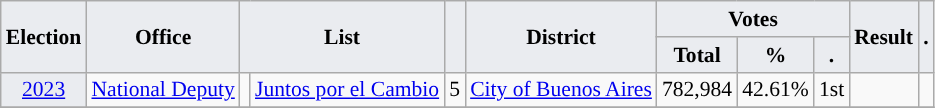<table class="wikitable" style="font-size:90%; text-align:center;">
<tr>
<th style="background-color:#EAECF0;" rowspan=2>Election</th>
<th style="background-color:#EAECF0;" rowspan=2>Office</th>
<th style="background-color:#EAECF0;" colspan=2 rowspan=2>List</th>
<th style="background-color:#EAECF0;" rowspan=2></th>
<th style="background-color:#EAECF0;" rowspan=2>District</th>
<th style="background-color:#EAECF0;" colspan=3>Votes</th>
<th style="background-color:#EAECF0;" rowspan=2>Result</th>
<th style="background-color:#EAECF0;" rowspan=2>.</th>
</tr>
<tr>
<th style="background-color:#EAECF0;">Total</th>
<th style="background-color:#EAECF0;">%</th>
<th style="background-color:#EAECF0;">.</th>
</tr>
<tr>
<td style="background-color:#EAECF0;"><a href='#'>2023</a></td>
<td><a href='#'>National Deputy</a></td>
<td style="background-color:"></td>
<td><a href='#'>Juntos por el Cambio</a></td>
<td>5</td>
<td><a href='#'>City of Buenos Aires</a></td>
<td>782,984</td>
<td>42.61%</td>
<td>1st</td>
<td></td>
<td></td>
</tr>
<tr>
</tr>
</table>
